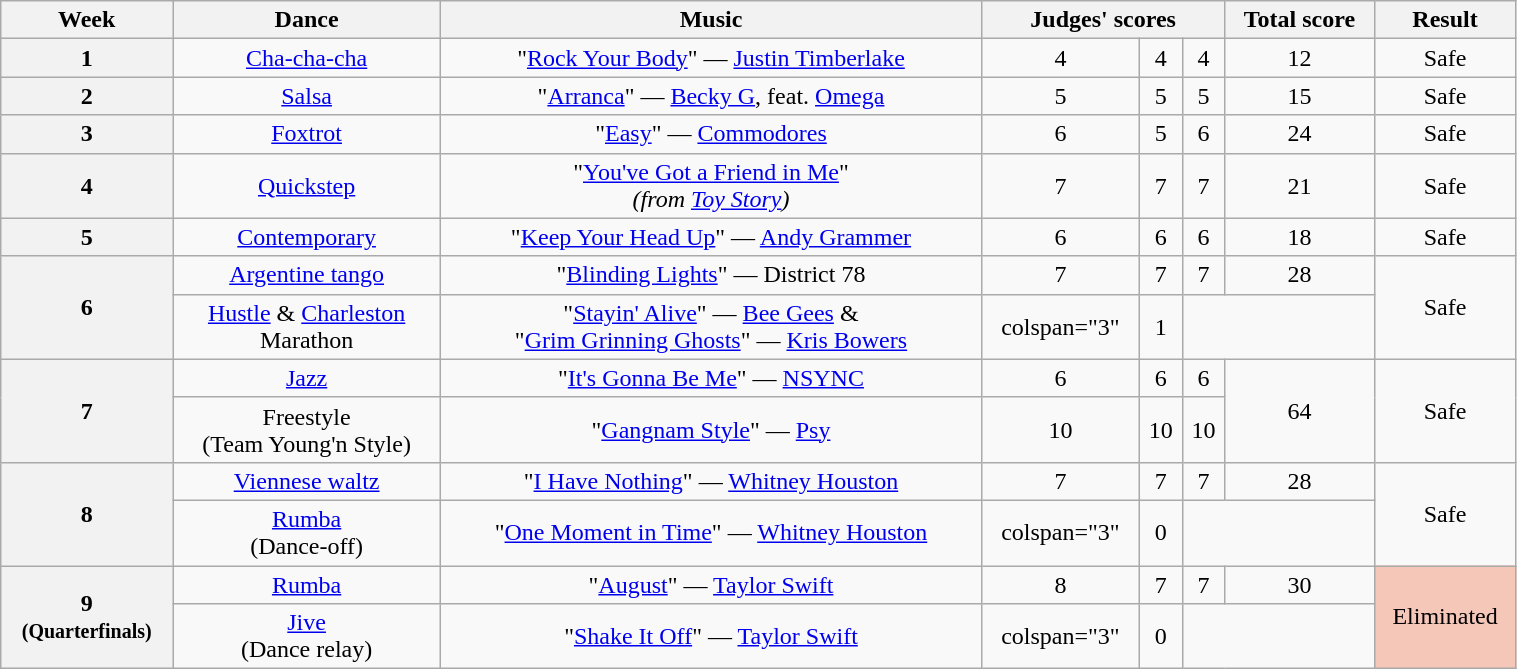<table class="wikitable unsortable" style="text-align:center; width:80%">
<tr>
<th scope="col">Week</th>
<th scope="col">Dance</th>
<th scope="col">Music</th>
<th scope="col" colspan="3">Judges' scores</th>
<th scope="col">Total score</th>
<th scope="col">Result</th>
</tr>
<tr>
<th scope="row">1</th>
<td><a href='#'>Cha-cha-cha</a></td>
<td>"<a href='#'>Rock Your Body</a>" — <a href='#'>Justin Timberlake</a></td>
<td>4</td>
<td>4</td>
<td>4</td>
<td>12</td>
<td>Safe</td>
</tr>
<tr>
<th scope="row">2</th>
<td><a href='#'>Salsa</a></td>
<td>"<a href='#'>Arranca</a>" — <a href='#'>Becky G</a>, feat. <a href='#'>Omega</a></td>
<td>5</td>
<td>5</td>
<td>5</td>
<td>15</td>
<td>Safe</td>
</tr>
<tr>
<th scope="row">3</th>
<td><a href='#'>Foxtrot</a></td>
<td>"<a href='#'>Easy</a>" — <a href='#'>Commodores</a></td>
<td>6</td>
<td>5</td>
<td>6</td>
<td>24</td>
<td>Safe</td>
</tr>
<tr>
<th scope="row">4</th>
<td><a href='#'>Quickstep</a></td>
<td>"<a href='#'>You've Got a Friend in Me</a>"<br><em>(from <a href='#'>Toy Story</a>)</em></td>
<td>7</td>
<td>7</td>
<td>7</td>
<td>21</td>
<td>Safe</td>
</tr>
<tr>
<th scope="row">5</th>
<td><a href='#'>Contemporary</a></td>
<td>"<a href='#'>Keep Your Head Up</a>" — <a href='#'>Andy Grammer</a></td>
<td>6</td>
<td>6</td>
<td>6</td>
<td>18</td>
<td>Safe</td>
</tr>
<tr>
<th scope="row" rowspan="2">6</th>
<td><a href='#'>Argentine tango</a></td>
<td>"<a href='#'>Blinding Lights</a>" — District 78</td>
<td>7</td>
<td>7</td>
<td>7</td>
<td>28</td>
<td rowspan="2">Safe</td>
</tr>
<tr>
<td><a href='#'>Hustle</a> & <a href='#'>Charleston</a><br>Marathon</td>
<td>"<a href='#'>Stayin' Alive</a>" — <a href='#'>Bee Gees</a> &<br>"<a href='#'>Grim Grinning Ghosts</a>" — <a href='#'>Kris Bowers</a></td>
<td>colspan="3" </td>
<td>1</td>
</tr>
<tr>
<th scope="row" rowspan="2">7</th>
<td><a href='#'>Jazz</a></td>
<td>"<a href='#'>It's Gonna Be Me</a>" — <a href='#'>NSYNC</a></td>
<td>6</td>
<td>6</td>
<td>6</td>
<td rowspan="2">64</td>
<td rowspan="2">Safe</td>
</tr>
<tr>
<td>Freestyle<br>(Team Young'n Style)</td>
<td>"<a href='#'>Gangnam Style</a>" — <a href='#'>Psy</a></td>
<td>10</td>
<td>10</td>
<td>10</td>
</tr>
<tr>
<th scope="row" rowspan="2">8</th>
<td><a href='#'>Viennese waltz</a></td>
<td>"<a href='#'>I Have Nothing</a>" — <a href='#'>Whitney Houston</a></td>
<td>7</td>
<td>7</td>
<td>7</td>
<td>28</td>
<td rowspan="2">Safe</td>
</tr>
<tr>
<td><a href='#'>Rumba</a><br>(Dance-off)</td>
<td>"<a href='#'>One Moment in Time</a>" — <a href='#'>Whitney Houston</a></td>
<td>colspan="3" </td>
<td>0</td>
</tr>
<tr>
<th scope="row" rowspan="2">9<br><small>(Quarterfinals)</small></th>
<td><a href='#'>Rumba</a></td>
<td>"<a href='#'>August</a>" — <a href='#'>Taylor Swift</a></td>
<td>8</td>
<td>7</td>
<td>7</td>
<td>30</td>
<td rowspan="2" bgcolor="f4c7b8">Eliminated</td>
</tr>
<tr>
<td><a href='#'>Jive</a><br>(Dance relay)</td>
<td>"<a href='#'>Shake It Off</a>" — <a href='#'>Taylor Swift</a></td>
<td>colspan="3" </td>
<td>0</td>
</tr>
</table>
